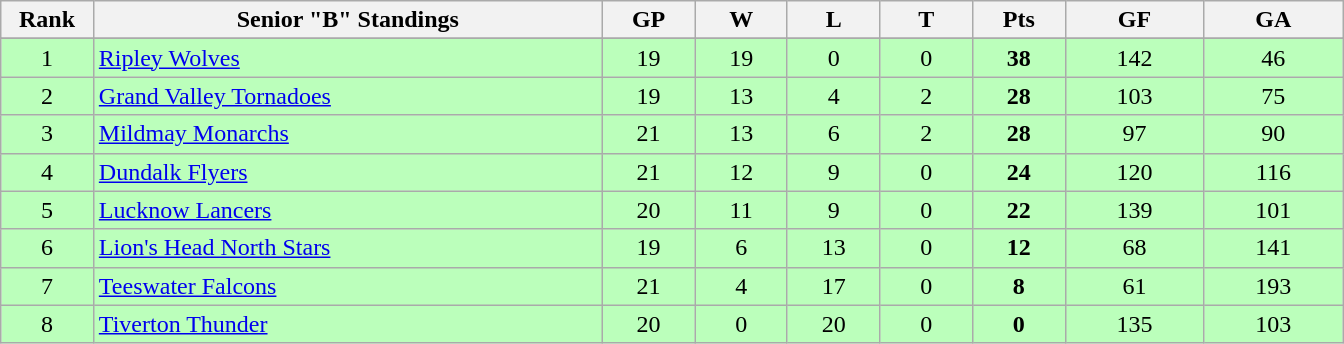<table class="wikitable" style="text-align:center" width:50em">
<tr>
<th bgcolor="#DDDDFF" width="5%">Rank</th>
<th bgcolor="#DDDDFF" width="27.5%">Senior "B" Standings</th>
<th bgcolor="#DDDDFF" width="5%">GP</th>
<th bgcolor="#DDDDFF" width="5%">W</th>
<th bgcolor="#DDDDFF" width="5%">L</th>
<th bgcolor="#DDDDFF" width="5%">T</th>
<th bgcolor="#DDDDFF" width="5%">Pts</th>
<th bgcolor="#DDDDFF" width="7.5%">GF</th>
<th bgcolor="#DDDDFF" width="7.5%">GA</th>
</tr>
<tr>
</tr>
<tr bgcolor="#bbffbb">
<td>1</td>
<td align=left><a href='#'>Ripley Wolves</a></td>
<td>19</td>
<td>19</td>
<td>0</td>
<td>0</td>
<td><strong>38</strong></td>
<td>142</td>
<td>46</td>
</tr>
<tr bgcolor="#bbffbb">
<td>2</td>
<td align=left><a href='#'>Grand Valley Tornadoes</a></td>
<td>19</td>
<td>13</td>
<td>4</td>
<td>2</td>
<td><strong>28</strong></td>
<td>103</td>
<td>75</td>
</tr>
<tr bgcolor="#bbffbb">
<td>3</td>
<td align=left><a href='#'>Mildmay Monarchs</a></td>
<td>21</td>
<td>13</td>
<td>6</td>
<td>2</td>
<td><strong>28</strong></td>
<td>97</td>
<td>90</td>
</tr>
<tr bgcolor="#bbffbb">
<td>4</td>
<td align=left><a href='#'>Dundalk Flyers</a></td>
<td>21</td>
<td>12</td>
<td>9</td>
<td>0</td>
<td><strong>24</strong></td>
<td>120</td>
<td>116</td>
</tr>
<tr bgcolor="#bbffbb">
<td>5</td>
<td align=left><a href='#'>Lucknow Lancers</a></td>
<td>20</td>
<td>11</td>
<td>9</td>
<td>0</td>
<td><strong>22</strong></td>
<td>139</td>
<td>101</td>
</tr>
<tr bgcolor="#bbffbb">
<td>6</td>
<td align=left><a href='#'>Lion's Head North Stars</a></td>
<td>19</td>
<td>6</td>
<td>13</td>
<td>0</td>
<td><strong>12</strong></td>
<td>68</td>
<td>141</td>
</tr>
<tr bgcolor="#bbffbb">
<td>7</td>
<td align=left><a href='#'>Teeswater Falcons</a></td>
<td>21</td>
<td>4</td>
<td>17</td>
<td>0</td>
<td><strong>8</strong></td>
<td>61</td>
<td>193</td>
</tr>
<tr bgcolor="#bbffbb">
<td>8</td>
<td align=left><a href='#'>Tiverton Thunder</a></td>
<td>20</td>
<td>0</td>
<td>20</td>
<td>0</td>
<td><strong>0</strong></td>
<td>135</td>
<td>103</td>
</tr>
</table>
